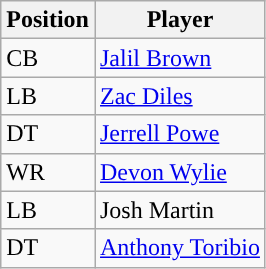<table class="wikitable sortable">
<tr>
<th>Position</th>
<th>Player</th>
</tr>
<tr>
<td>CB</td>
<td><a href='#'>Jalil Brown</a></td>
</tr>
<tr>
<td>LB</td>
<td><a href='#'>Zac Diles</a></td>
</tr>
<tr>
<td>DT</td>
<td><a href='#'>Jerrell Powe</a></td>
</tr>
<tr>
<td>WR</td>
<td><a href='#'>Devon Wylie</a></td>
</tr>
<tr>
<td>LB</td>
<td>Josh Martin</td>
</tr>
<tr>
<td>DT</td>
<td><a href='#'>Anthony Toribio</a></td>
</tr>
</table>
